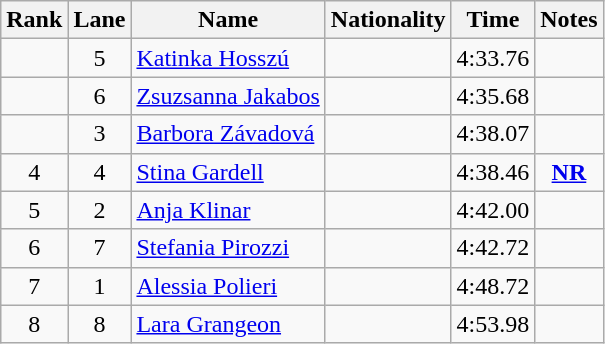<table class="wikitable sortable" style="text-align:center">
<tr>
<th>Rank</th>
<th>Lane</th>
<th>Name</th>
<th>Nationality</th>
<th>Time</th>
<th>Notes</th>
</tr>
<tr>
<td></td>
<td>5</td>
<td align=left><a href='#'>Katinka Hosszú</a></td>
<td align=left></td>
<td>4:33.76</td>
<td></td>
</tr>
<tr>
<td></td>
<td>6</td>
<td align=left><a href='#'>Zsuzsanna Jakabos</a></td>
<td align=left></td>
<td>4:35.68</td>
<td></td>
</tr>
<tr>
<td></td>
<td>3</td>
<td align=left><a href='#'>Barbora Závadová</a></td>
<td align=left></td>
<td>4:38.07</td>
<td></td>
</tr>
<tr>
<td>4</td>
<td>4</td>
<td align=left><a href='#'>Stina Gardell</a></td>
<td align=left></td>
<td>4:38.46</td>
<td><strong><a href='#'>NR</a></strong></td>
</tr>
<tr>
<td>5</td>
<td>2</td>
<td align=left><a href='#'>Anja Klinar</a></td>
<td align=left></td>
<td>4:42.00</td>
<td></td>
</tr>
<tr>
<td>6</td>
<td>7</td>
<td align=left><a href='#'>Stefania Pirozzi</a></td>
<td align=left></td>
<td>4:42.72</td>
<td></td>
</tr>
<tr>
<td>7</td>
<td>1</td>
<td align=left><a href='#'>Alessia Polieri</a></td>
<td align=left></td>
<td>4:48.72</td>
<td></td>
</tr>
<tr>
<td>8</td>
<td>8</td>
<td align=left><a href='#'>Lara Grangeon</a></td>
<td align=left></td>
<td>4:53.98</td>
<td></td>
</tr>
</table>
